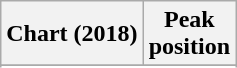<table class="wikitable sortable plainrowheaders" style="text-align:center">
<tr>
<th scope="col">Chart (2018)</th>
<th scope="col">Peak<br> position</th>
</tr>
<tr>
</tr>
<tr>
</tr>
<tr>
</tr>
<tr>
</tr>
<tr>
</tr>
<tr>
</tr>
<tr>
</tr>
<tr>
</tr>
<tr>
</tr>
</table>
